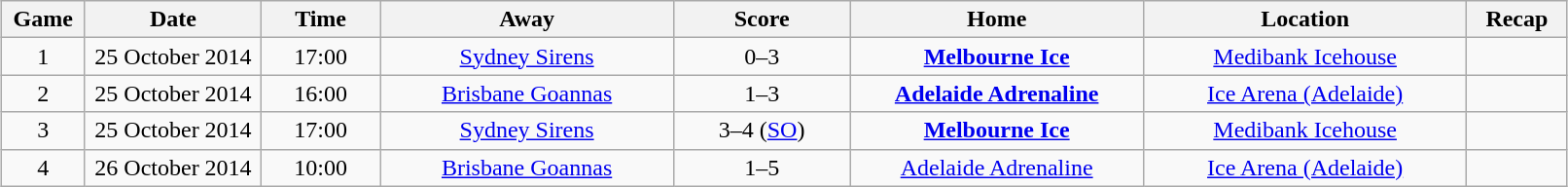<table class="wikitable" width="85%" style="margin: 1em auto 1em auto">
<tr>
<th width="1%">Game</th>
<th width="6%">Date</th>
<th width="4%">Time</th>
<th width="10%">Away</th>
<th width="6%">Score</th>
<th width="10%">Home</th>
<th width="11%">Location</th>
<th width="2%">Recap</th>
</tr>
<tr align="center">
<td>1</td>
<td>25 October 2014</td>
<td>17:00</td>
<td><a href='#'>Sydney Sirens</a></td>
<td>0–3</td>
<td><strong><a href='#'>Melbourne Ice</a></strong></td>
<td><a href='#'>Medibank Icehouse</a></td>
<td></td>
</tr>
<tr align="center">
<td>2</td>
<td>25 October 2014</td>
<td>16:00</td>
<td><a href='#'>Brisbane Goannas</a></td>
<td>1–3</td>
<td><strong><a href='#'>Adelaide Adrenaline</a></strong></td>
<td><a href='#'>Ice Arena (Adelaide)</a></td>
<td></td>
</tr>
<tr align="center">
<td>3</td>
<td>25 October 2014</td>
<td>17:00</td>
<td><a href='#'>Sydney Sirens</a></td>
<td>3–4 (<a href='#'>SO</a>)</td>
<td><strong><a href='#'>Melbourne Ice</a></strong></td>
<td><a href='#'>Medibank Icehouse</a></td>
<td></td>
</tr>
<tr align="center">
<td>4</td>
<td>26 October 2014</td>
<td>10:00</td>
<td><a href='#'>Brisbane Goannas</a></td>
<td>1–5</td>
<td><a href='#'>Adelaide Adrenaline</a></td>
<td><a href='#'>Ice Arena (Adelaide)</a></td>
<td></td>
</tr>
</table>
